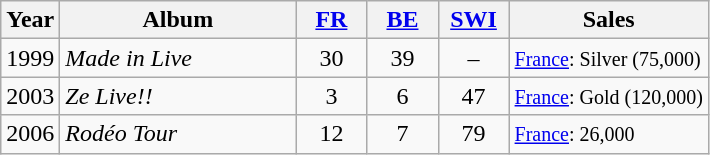<table class="wikitable">
<tr>
<th>Year</th>
<th style="width:150px;">Album</th>
<th width="40"><a href='#'>FR</a></th>
<th width="40"><a href='#'>BE</a></th>
<th width="40"><a href='#'>SWI</a><br></th>
<th>Sales</th>
</tr>
<tr>
<td style="text-align:center;">1999</td>
<td><em>Made in Live</em></td>
<td style="text-align:center;">30</td>
<td style="text-align:center;">39</td>
<td style="text-align:center;">–</td>
<td><small><a href='#'>France</a>: Silver (75,000)</small></td>
</tr>
<tr>
<td style="text-align:center;">2003</td>
<td><em>Ze Live!!</em></td>
<td style="text-align:center;">3</td>
<td style="text-align:center;">6</td>
<td style="text-align:center;">47</td>
<td><small><a href='#'>France</a>: Gold (120,000)</small></td>
</tr>
<tr>
<td style="text-align:center;">2006</td>
<td><em>Rodéo Tour</em></td>
<td style="text-align:center;">12</td>
<td style="text-align:center;">7</td>
<td style="text-align:center;">79</td>
<td><small><a href='#'>France</a>: 26,000</small></td>
</tr>
</table>
